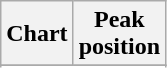<table class="wikitable plainrowheaders sortable" border="1">
<tr>
<th scope="col">Chart</th>
<th scope="col">Peak<br>position</th>
</tr>
<tr>
</tr>
<tr>
</tr>
</table>
